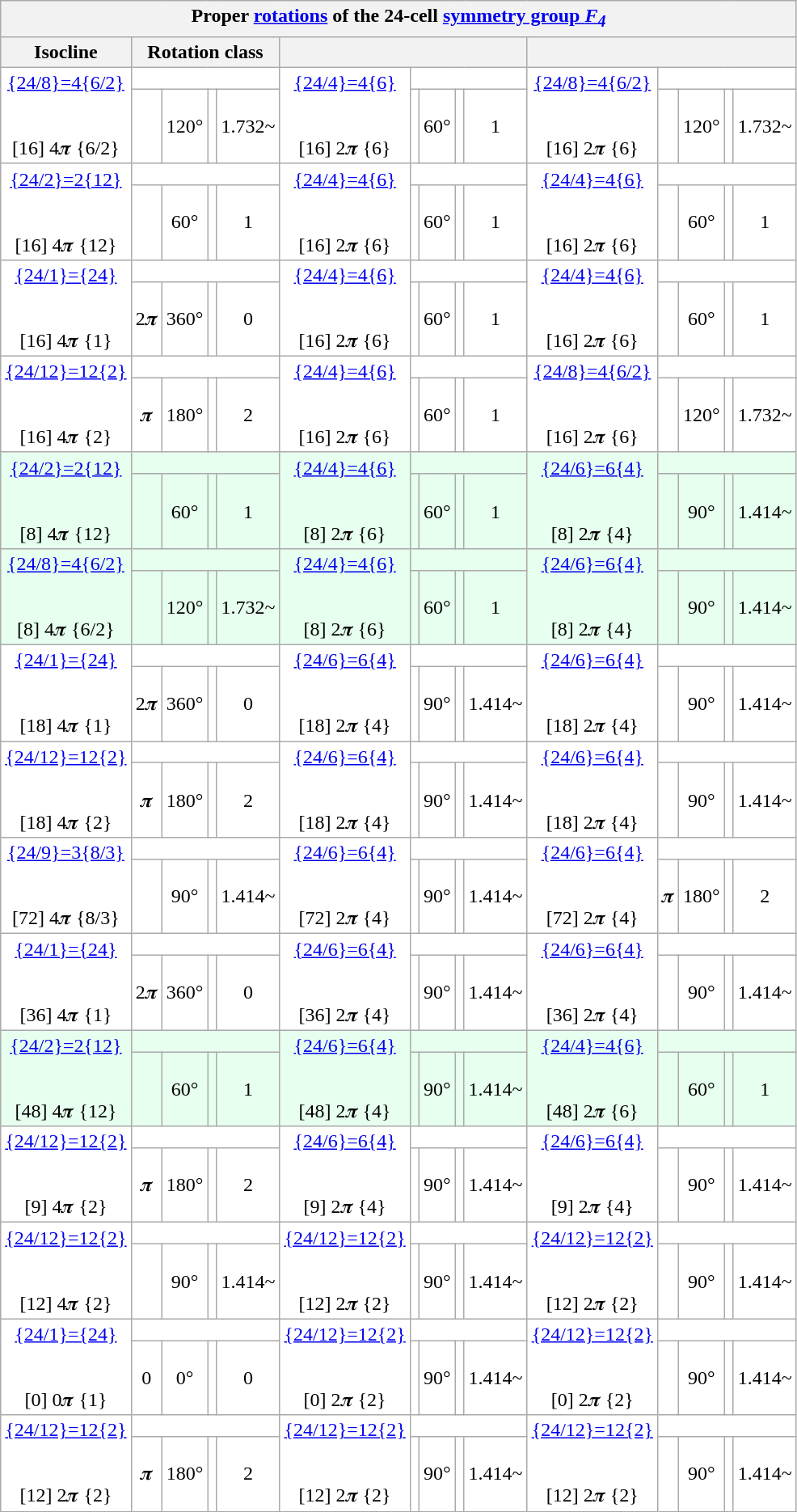<table class=wikitable style="white-space:nowrap;text-align:center">
<tr>
<th colspan=15>Proper <a href='#'>rotations</a> of the 24-cell <a href='#'>symmetry group <em>F<sub>4</sub></em></a></th>
</tr>
<tr>
<th>Isocline</th>
<th colspan=4>Rotation class</th>
<th colspan=5></th>
<th colspan=5></th>
</tr>
<tr style="background: white;"|>
<td rowspan=2><a href='#'>{24/8}=4{6/2}</a><br><br><br>[16] 4𝝅 {6/2}</td>
<td colspan=4></td>
<td rowspan=2><a href='#'>{24/4}=4{6}</a><br><br><br>[16] 2𝝅 {6}</td>
<td colspan=4></td>
<td rowspan=2><a href='#'>{24/8}=4{6/2}</a><br><br><br>[16] 2𝝅 {6}</td>
<td colspan=4></td>
</tr>
<tr style="background: white;"|>
<td></td>
<td>120°</td>
<td></td>
<td>1.732~</td>
<td></td>
<td>60°</td>
<td></td>
<td>1</td>
<td></td>
<td>120°</td>
<td></td>
<td>1.732~</td>
</tr>
<tr style="background: white;"|>
<td rowspan=2><a href='#'>{24/2}=2{12}</a><br><br><br>[16] 4𝝅 {12}</td>
<td colspan=4></td>
<td rowspan=2><a href='#'>{24/4}=4{6}</a><br><br><br>[16] 2𝝅 {6}</td>
<td colspan=4></td>
<td rowspan=2><a href='#'>{24/4}=4{6}</a><br><br><br>[16] 2𝝅 {6}</td>
<td colspan=4></td>
</tr>
<tr style="background: white;"|>
<td></td>
<td>60°</td>
<td></td>
<td>1</td>
<td></td>
<td>60°</td>
<td></td>
<td>1</td>
<td></td>
<td>60°</td>
<td></td>
<td>1</td>
</tr>
<tr style="background: white;"|>
<td rowspan=2><a href='#'>{24/1}={24}</a><br><br><br>[16] 4𝝅 {1}</td>
<td colspan=4></td>
<td rowspan=2><a href='#'>{24/4}=4{6}</a><br><br><br>[16] 2𝝅 {6}</td>
<td colspan=4></td>
<td rowspan=2><a href='#'>{24/4}=4{6}</a><br><br><br>[16] 2𝝅 {6}</td>
<td colspan=4></td>
</tr>
<tr style="background: white;"|>
<td>2𝝅</td>
<td>360°</td>
<td></td>
<td>0</td>
<td></td>
<td>60°</td>
<td></td>
<td>1</td>
<td></td>
<td>60°</td>
<td></td>
<td>1</td>
</tr>
<tr style="background: white;"|>
<td rowspan=2><a href='#'>{24/12}=12{2}</a><br><br><br>[16] 4𝝅 {2}</td>
<td colspan=4></td>
<td rowspan=2><a href='#'>{24/4}=4{6}</a><br><br><br>[16] 2𝝅 {6}</td>
<td colspan=4></td>
<td rowspan=2><a href='#'>{24/8}=4{6/2}</a><br><br><br>[16] 2𝝅 {6}</td>
<td colspan=4></td>
</tr>
<tr style="background: white;"|>
<td>𝝅</td>
<td>180°</td>
<td></td>
<td>2</td>
<td></td>
<td>60°</td>
<td></td>
<td>1</td>
<td></td>
<td>120°</td>
<td></td>
<td>1.732~</td>
</tr>
<tr style="background: #E6FFEE;"|>
<td rowspan=2><a href='#'>{24/2}=2{12}</a><br><br><br>[8] 4𝝅 {12}</td>
<td colspan=4></td>
<td rowspan=2><a href='#'>{24/4}=4{6}</a><br><br><br>[8] 2𝝅 {6}</td>
<td colspan=4></td>
<td rowspan=2><a href='#'>{24/6}=6{4}</a><br><br><br>[8] 2𝝅 {4}</td>
<td colspan=4></td>
</tr>
<tr style="background: #E6FFEE;"|>
<td></td>
<td>60°</td>
<td></td>
<td>1</td>
<td></td>
<td>60°</td>
<td></td>
<td>1</td>
<td></td>
<td>90°</td>
<td></td>
<td>1.414~</td>
</tr>
<tr style="background: #E6FFEE;"|>
<td rowspan=2><a href='#'>{24/8}=4{6/2}</a><br><br><br>[8] 4𝝅 {6/2}</td>
<td colspan=4></td>
<td rowspan=2><a href='#'>{24/4}=4{6}</a><br><br><br>[8] 2𝝅 {6}</td>
<td colspan=4></td>
<td rowspan=2><a href='#'>{24/6}=6{4}</a><br><br><br>[8] 2𝝅 {4}</td>
<td colspan=4></td>
</tr>
<tr style="background: #E6FFEE;"|>
<td></td>
<td>120°</td>
<td></td>
<td>1.732~</td>
<td></td>
<td>60°</td>
<td></td>
<td>1</td>
<td></td>
<td>90°</td>
<td></td>
<td>1.414~</td>
</tr>
<tr style="background: white;"|>
<td rowspan=2><a href='#'>{24/1}={24}</a><br><br><br>[18] 4𝝅 {1}</td>
<td colspan=4></td>
<td rowspan=2><a href='#'>{24/6}=6{4}</a><br><br><br>[18] 2𝝅 {4}</td>
<td colspan=4></td>
<td rowspan=2><a href='#'>{24/6}=6{4}</a><br><br><br>[18] 2𝝅 {4}</td>
<td colspan=4></td>
</tr>
<tr style="background: white;"|>
<td>2𝝅</td>
<td>360°</td>
<td></td>
<td>0</td>
<td></td>
<td>90°</td>
<td></td>
<td>1.414~</td>
<td></td>
<td>90°</td>
<td></td>
<td>1.414~</td>
</tr>
<tr style="background: white;"|>
<td rowspan=2><a href='#'>{24/12}=12{2}</a><br><br><br>[18] 4𝝅 {2}</td>
<td colspan=4></td>
<td rowspan=2><a href='#'>{24/6}=6{4}</a><br><br><br>[18] 2𝝅 {4}</td>
<td colspan=4></td>
<td rowspan=2><a href='#'>{24/6}=6{4}</a><br><br><br>[18] 2𝝅 {4}</td>
<td colspan=4></td>
</tr>
<tr style="background: white;"|>
<td>𝝅</td>
<td>180°</td>
<td></td>
<td>2</td>
<td></td>
<td>90°</td>
<td></td>
<td>1.414~</td>
<td></td>
<td>90°</td>
<td></td>
<td>1.414~</td>
</tr>
<tr style="background: white;"|>
<td rowspan=2><a href='#'>{24/9}=3{8/3}</a><br><br><br>[72] 4𝝅 {8/3}</td>
<td colspan=4></td>
<td rowspan=2><a href='#'>{24/6}=6{4}</a><br><br><br>[72] 2𝝅 {4}</td>
<td colspan=4></td>
<td rowspan=2><a href='#'>{24/6}=6{4}</a><br><br><br>[72] 2𝝅 {4}</td>
<td colspan=4></td>
</tr>
<tr style="background: white;"|>
<td></td>
<td>90°</td>
<td></td>
<td>1.414~</td>
<td></td>
<td>90°</td>
<td></td>
<td>1.414~</td>
<td>𝝅</td>
<td>180°</td>
<td></td>
<td>2</td>
</tr>
<tr style="background: white;"|>
<td rowspan=2><a href='#'>{24/1}={24}</a><br><br><br>[36] 4𝝅 {1}</td>
<td colspan=4></td>
<td rowspan=2><a href='#'>{24/6}=6{4}</a><br><br><br>[36] 2𝝅 {4}</td>
<td colspan=4></td>
<td rowspan=2><a href='#'>{24/6}=6{4}</a><br><br><br>[36] 2𝝅 {4}</td>
<td colspan=4></td>
</tr>
<tr style="background: white;"|>
<td>2𝝅</td>
<td>360°</td>
<td></td>
<td>0</td>
<td></td>
<td>90°</td>
<td></td>
<td>1.414~</td>
<td></td>
<td>90°</td>
<td></td>
<td>1.414~</td>
</tr>
<tr style="background: #E6FFEE;"|>
<td rowspan=2><a href='#'>{24/2}=2{12}</a><br><br><br>[48] 4𝝅 {12}</td>
<td colspan=4></td>
<td rowspan=2><a href='#'>{24/6}=6{4}</a><br><br><br>[48] 2𝝅 {4}</td>
<td colspan=4></td>
<td rowspan=2><a href='#'>{24/4}=4{6}</a><br><br><br>[48] 2𝝅 {6}</td>
<td colspan=4></td>
</tr>
<tr style="background: #E6FFEE;"|>
<td></td>
<td>60°</td>
<td></td>
<td>1</td>
<td></td>
<td>90°</td>
<td></td>
<td>1.414~</td>
<td></td>
<td>60°</td>
<td></td>
<td>1</td>
</tr>
<tr style="background: white;"|>
<td rowspan=2><a href='#'>{24/12}=12{2}</a><br><br><br>[9] 4𝝅 {2}</td>
<td colspan=4></td>
<td rowspan=2><a href='#'>{24/6}=6{4}</a><br><br><br>[9] 2𝝅 {4}</td>
<td colspan=4></td>
<td rowspan=2><a href='#'>{24/6}=6{4}</a><br><br><br>[9] 2𝝅 {4}</td>
<td colspan=4></td>
</tr>
<tr style="background: white;"|>
<td>𝝅</td>
<td>180°</td>
<td></td>
<td>2</td>
<td></td>
<td>90°</td>
<td></td>
<td>1.414~</td>
<td></td>
<td>90°</td>
<td></td>
<td>1.414~</td>
</tr>
<tr style="background: white;"|>
<td rowspan=2><a href='#'>{24/12}=12{2}</a><br><br><br>[12] 4𝝅 {2}</td>
<td colspan=4></td>
<td rowspan=2><a href='#'>{24/12}=12{2}</a><br><br><br>[12] 2𝝅 {2}</td>
<td colspan=4></td>
<td rowspan=2><a href='#'>{24/12}=12{2}</a><br><br><br>[12] 2𝝅 {2}</td>
<td colspan=4></td>
</tr>
<tr style="background: white;"|>
<td></td>
<td>90°</td>
<td></td>
<td>1.414~</td>
<td></td>
<td>90°</td>
<td></td>
<td>1.414~</td>
<td></td>
<td>90°</td>
<td></td>
<td>1.414~</td>
</tr>
<tr style="background: white;"|>
<td rowspan=2><a href='#'>{24/1}={24}</a><br><br><br>[0] 0𝝅 {1}</td>
<td colspan=4></td>
<td rowspan=2><a href='#'>{24/12}=12{2}</a><br><br><br>[0] 2𝝅 {2}</td>
<td colspan=4></td>
<td rowspan=2><a href='#'>{24/12}=12{2}</a><br><br><br>[0] 2𝝅 {2}</td>
<td colspan=4></td>
</tr>
<tr style="background: white;"|>
<td>0</td>
<td>0°</td>
<td></td>
<td>0</td>
<td></td>
<td>90°</td>
<td></td>
<td>1.414~</td>
<td></td>
<td>90°</td>
<td></td>
<td>1.414~</td>
</tr>
<tr style="background: white;"|>
<td rowspan=2><a href='#'>{24/12}=12{2}</a><br><br><br>[12] 2𝝅 {2}</td>
<td colspan=4></td>
<td rowspan=2><a href='#'>{24/12}=12{2}</a><br><br><br>[12] 2𝝅 {2}</td>
<td colspan=4></td>
<td rowspan=2><a href='#'>{24/12}=12{2}</a><br><br><br>[12] 2𝝅 {2}</td>
<td colspan=4></td>
</tr>
<tr style="background: white;"|>
<td>𝝅</td>
<td>180°</td>
<td></td>
<td>2</td>
<td></td>
<td>90°</td>
<td></td>
<td>1.414~</td>
<td></td>
<td>90°</td>
<td></td>
<td>1.414~</td>
</tr>
</table>
